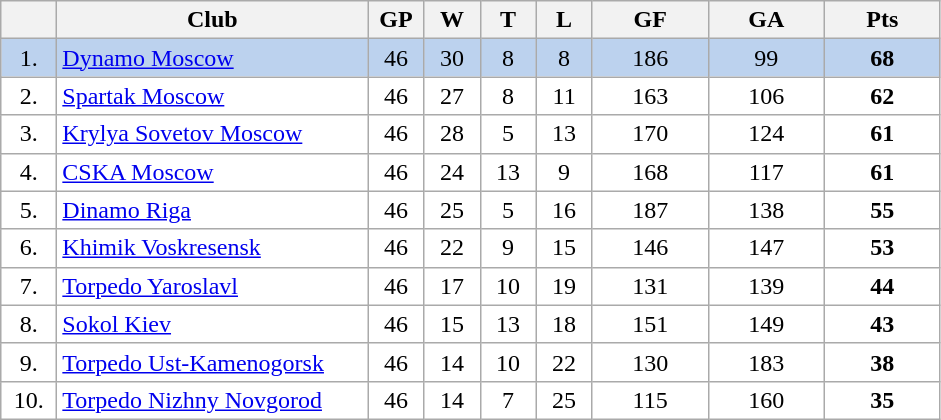<table class="wikitable">
<tr>
<th width="30"></th>
<th width="200">Club</th>
<th width="30">GP</th>
<th width="30">W</th>
<th width="30">T</th>
<th width="30">L</th>
<th width="70">GF</th>
<th width="70">GA</th>
<th width="70">Pts</th>
</tr>
<tr bgcolor="#BCD2EE" align="center">
<td>1.</td>
<td align="left"><a href='#'>Dynamo Moscow</a></td>
<td>46</td>
<td>30</td>
<td>8</td>
<td>8</td>
<td>186</td>
<td>99</td>
<td><strong>68</strong></td>
</tr>
<tr bgcolor="#FFFFFF" align="center">
<td>2.</td>
<td align="left"><a href='#'>Spartak Moscow</a></td>
<td>46</td>
<td>27</td>
<td>8</td>
<td>11</td>
<td>163</td>
<td>106</td>
<td><strong>62</strong></td>
</tr>
<tr bgcolor="#FFFFFF" align="center">
<td>3.</td>
<td align="left"><a href='#'>Krylya Sovetov Moscow</a></td>
<td>46</td>
<td>28</td>
<td>5</td>
<td>13</td>
<td>170</td>
<td>124</td>
<td><strong>61</strong></td>
</tr>
<tr bgcolor="#FFFFFF" align="center">
<td>4.</td>
<td align="left"><a href='#'>CSKA Moscow</a></td>
<td>46</td>
<td>24</td>
<td>13</td>
<td>9</td>
<td>168</td>
<td>117</td>
<td><strong>61</strong></td>
</tr>
<tr bgcolor="#FFFFFF" align="center">
<td>5.</td>
<td align="left"><a href='#'>Dinamo Riga</a></td>
<td>46</td>
<td>25</td>
<td>5</td>
<td>16</td>
<td>187</td>
<td>138</td>
<td><strong>55</strong></td>
</tr>
<tr bgcolor="#FFFFFF" align="center">
<td>6.</td>
<td align="left"><a href='#'>Khimik Voskresensk</a></td>
<td>46</td>
<td>22</td>
<td>9</td>
<td>15</td>
<td>146</td>
<td>147</td>
<td><strong>53</strong></td>
</tr>
<tr bgcolor="#FFFFFF" align="center">
<td>7.</td>
<td align="left"><a href='#'>Torpedo Yaroslavl</a></td>
<td>46</td>
<td>17</td>
<td>10</td>
<td>19</td>
<td>131</td>
<td>139</td>
<td><strong>44</strong></td>
</tr>
<tr bgcolor="#FFFFFF" align="center">
<td>8.</td>
<td align="left"><a href='#'>Sokol Kiev</a></td>
<td>46</td>
<td>15</td>
<td>13</td>
<td>18</td>
<td>151</td>
<td>149</td>
<td><strong>43</strong></td>
</tr>
<tr bgcolor="#FFFFFF" align="center">
<td>9.</td>
<td align="left"><a href='#'>Torpedo Ust-Kamenogorsk</a></td>
<td>46</td>
<td>14</td>
<td>10</td>
<td>22</td>
<td>130</td>
<td>183</td>
<td><strong>38</strong></td>
</tr>
<tr bgcolor="#FFFFFF" align="center">
<td>10.</td>
<td align="left"><a href='#'>Torpedo Nizhny Novgorod</a></td>
<td>46</td>
<td>14</td>
<td>7</td>
<td>25</td>
<td>115</td>
<td>160</td>
<td><strong>35</strong></td>
</tr>
</table>
